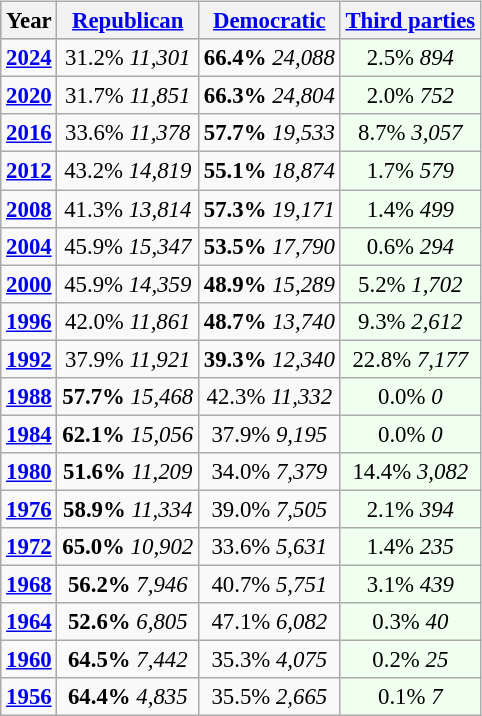<table class="wikitable" style="float:right; font-size:95%;">
<tr bgcolor=lightgrey>
<th>Year</th>
<th><a href='#'>Republican</a></th>
<th><a href='#'>Democratic</a></th>
<th><a href='#'>Third parties</a></th>
</tr>
<tr>
<td style="text-align:center;" ><strong><a href='#'>2024</a></strong></td>
<td style="text-align:center;" >31.2% <em>11,301</em></td>
<td style="text-align:center;" ><strong>66.4%</strong> <em>24,088</em></td>
<td style="text-align:center; background:honeyDew;">2.5% <em>894</em></td>
</tr>
<tr>
<td style="text-align:center;" ><strong><a href='#'>2020</a></strong></td>
<td style="text-align:center;" >31.7% <em>11,851</em></td>
<td style="text-align:center;" ><strong>66.3%</strong> <em>24,804</em></td>
<td style="text-align:center; background:honeyDew;">2.0% <em>752</em></td>
</tr>
<tr>
<td style="text-align:center;" ><strong><a href='#'>2016</a></strong></td>
<td style="text-align:center;" >33.6% <em>11,378</em></td>
<td style="text-align:center;" ><strong>57.7%</strong> <em>19,533</em></td>
<td style="text-align:center; background:honeyDew;">8.7% <em>3,057</em></td>
</tr>
<tr>
<td style="text-align:center;" ><strong><a href='#'>2012</a></strong></td>
<td style="text-align:center;" >43.2% <em>14,819</em></td>
<td style="text-align:center;" ><strong>55.1%</strong> <em>18,874</em></td>
<td style="text-align:center; background:honeyDew;">1.7% <em>579</em></td>
</tr>
<tr>
<td style="text-align:center;" ><strong><a href='#'>2008</a></strong></td>
<td style="text-align:center;" >41.3% <em>13,814</em></td>
<td style="text-align:center;" ><strong>57.3%</strong> <em>19,171</em></td>
<td style="text-align:center; background:honeyDew;">1.4% <em>499</em></td>
</tr>
<tr>
<td style="text-align:center;" ><strong><a href='#'>2004</a></strong></td>
<td style="text-align:center;" >45.9% <em>15,347</em></td>
<td style="text-align:center;" ><strong>53.5%</strong> <em>17,790</em></td>
<td style="text-align:center; background:honeyDew;">0.6% <em>294</em></td>
</tr>
<tr>
<td style="text-align:center;" ><strong><a href='#'>2000</a></strong></td>
<td style="text-align:center;" >45.9% <em>14,359</em></td>
<td style="text-align:center;" ><strong>48.9%</strong> <em>15,289</em></td>
<td style="text-align:center; background:honeyDew;">5.2% <em>1,702</em></td>
</tr>
<tr>
<td style="text-align:center;" ><strong><a href='#'>1996</a></strong></td>
<td style="text-align:center;" >42.0% <em>11,861</em></td>
<td style="text-align:center;" ><strong>48.7%</strong> <em>13,740</em></td>
<td style="text-align:center; background:honeyDew;">9.3% <em>2,612</em></td>
</tr>
<tr>
<td style="text-align:center;" ><strong><a href='#'>1992</a></strong></td>
<td style="text-align:center;" >37.9% <em>11,921</em></td>
<td style="text-align:center;" ><strong>39.3%</strong> <em>12,340</em></td>
<td style="text-align:center; background:honeyDew;">22.8% <em>7,177</em></td>
</tr>
<tr>
<td style="text-align:center;" ><strong><a href='#'>1988</a></strong></td>
<td style="text-align:center;" ><strong>57.7%</strong> <em>15,468</em></td>
<td style="text-align:center;" >42.3% <em>11,332</em></td>
<td style="text-align:center; background:honeyDew;">0.0% <em>0</em></td>
</tr>
<tr>
<td style="text-align:center;" ><strong><a href='#'>1984</a></strong></td>
<td style="text-align:center;" ><strong>62.1%</strong> <em>15,056</em></td>
<td style="text-align:center;" >37.9% <em>9,195</em></td>
<td style="text-align:center; background:honeyDew;">0.0% <em>0</em></td>
</tr>
<tr>
<td style="text-align:center;" ><strong><a href='#'>1980</a></strong></td>
<td style="text-align:center;" ><strong>51.6%</strong> <em>11,209</em></td>
<td style="text-align:center;" >34.0% <em>7,379</em></td>
<td style="text-align:center; background:honeyDew;">14.4% <em>3,082</em></td>
</tr>
<tr>
<td style="text-align:center;" ><strong><a href='#'>1976</a></strong></td>
<td style="text-align:center;" ><strong>58.9%</strong> <em>11,334</em></td>
<td style="text-align:center;" >39.0% <em>7,505</em></td>
<td style="text-align:center; background:honeyDew;">2.1% <em>394</em></td>
</tr>
<tr>
<td style="text-align:center;" ><strong><a href='#'>1972</a></strong></td>
<td style="text-align:center;" ><strong>65.0%</strong> <em>10,902</em></td>
<td style="text-align:center;" >33.6% <em>5,631</em></td>
<td style="text-align:center; background:honeyDew;">1.4% <em>235</em></td>
</tr>
<tr>
<td style="text-align:center;" ><strong><a href='#'>1968</a></strong></td>
<td style="text-align:center;" ><strong>56.2%</strong> <em>7,946</em></td>
<td style="text-align:center;" >40.7% <em>5,751</em></td>
<td style="text-align:center; background:honeyDew;">3.1% <em>439</em></td>
</tr>
<tr>
<td style="text-align:center;" ><strong><a href='#'>1964</a></strong></td>
<td style="text-align:center;" ><strong>52.6%</strong> <em>6,805</em></td>
<td style="text-align:center;" >47.1% <em>6,082</em></td>
<td style="text-align:center; background:honeyDew;">0.3% <em>40</em></td>
</tr>
<tr>
<td style="text-align:center;" ><strong><a href='#'>1960</a></strong></td>
<td style="text-align:center;" ><strong>64.5%</strong> <em>7,442</em></td>
<td style="text-align:center;" >35.3% <em>4,075</em></td>
<td style="text-align:center; background:honeyDew;">0.2% <em>25</em></td>
</tr>
<tr>
<td style="text-align:center;" ><strong><a href='#'>1956</a></strong></td>
<td style="text-align:center;" ><strong>64.4%</strong> <em>4,835</em></td>
<td style="text-align:center;" >35.5% <em>2,665</em></td>
<td style="text-align:center; background:honeyDew;">0.1% <em>7</em></td>
</tr>
</table>
